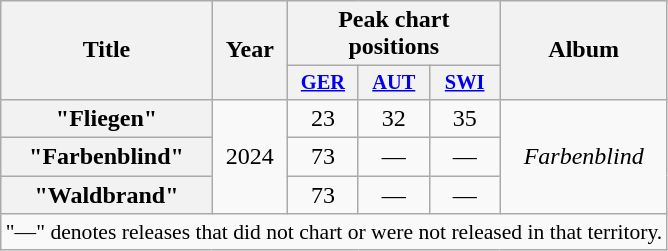<table class="wikitable plainrowheaders" style="text-align:center;">
<tr>
<th scope="col" rowspan="2">Title</th>
<th scope="col" rowspan="2">Year</th>
<th scope="col" colspan="3">Peak chart positions</th>
<th scope="col" rowspan="2">Album</th>
</tr>
<tr>
<th scope="col" style="width:3em;font-size:85%;"><a href='#'>GER</a><br></th>
<th scope="col" style="width:3em;font-size:85%;"><a href='#'>AUT</a><br></th>
<th scope="col" style="width:3em;font-size:85%;"><a href='#'>SWI</a><br></th>
</tr>
<tr>
<th scope="row">"Fliegen"</th>
<td rowspan="3">2024</td>
<td>23</td>
<td>32</td>
<td>35</td>
<td rowspan="3"><em>Farbenblind</em></td>
</tr>
<tr>
<th scope="row">"Farbenblind"</th>
<td>73</td>
<td>—</td>
<td>—</td>
</tr>
<tr>
<th scope="row">"Waldbrand"</th>
<td>73</td>
<td>—</td>
<td>—</td>
</tr>
<tr>
<td colspan="10" style="font-size:90%">"—" denotes releases that did not chart or were not released in that territory.</td>
</tr>
</table>
